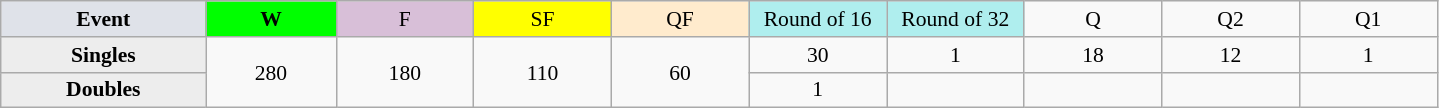<table class=wikitable style=font-size:90%;text-align:center>
<tr>
<td style="width:130px; background:#dfe2e9;"><strong>Event</strong></td>
<td style="width:80px; background:lime;"><strong>W</strong></td>
<td style="width:85px; background:thistle;">F</td>
<td style="width:85px; background:#ff0;">SF</td>
<td style="width:85px; background:#ffebcd;">QF</td>
<td style="width:85px; background:#afeeee;">Round of 16</td>
<td style="width:85px; background:#afeeee;">Round of 32</td>
<td width=85>Q</td>
<td width=85>Q2</td>
<td width=85>Q1</td>
</tr>
<tr>
<th style="background:#ededed;">Singles</th>
<td rowspan=2>280</td>
<td rowspan=2>180</td>
<td rowspan=2>110</td>
<td rowspan=2>60</td>
<td>30</td>
<td>1</td>
<td>18</td>
<td>12</td>
<td>1</td>
</tr>
<tr>
<th style="background:#ededed;">Doubles</th>
<td>1</td>
<td></td>
<td></td>
<td></td>
<td></td>
</tr>
</table>
